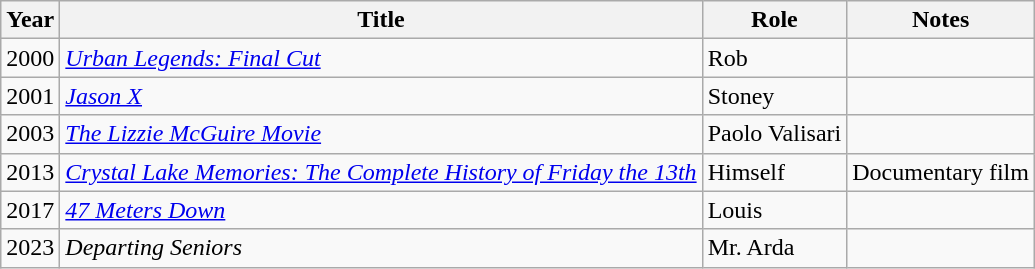<table class="wikitable sortable">
<tr>
<th>Year</th>
<th>Title</th>
<th>Role</th>
<th class="unsortable">Notes</th>
</tr>
<tr>
<td>2000</td>
<td><em><a href='#'>Urban Legends: Final Cut</a></em></td>
<td>Rob</td>
<td></td>
</tr>
<tr>
<td>2001</td>
<td><em><a href='#'>Jason X</a></em></td>
<td>Stoney</td>
<td></td>
</tr>
<tr>
<td>2003</td>
<td data-sort-value="Lizzie McGuire Movie, The"><em><a href='#'>The Lizzie McGuire Movie</a></em></td>
<td>Paolo Valisari</td>
<td></td>
</tr>
<tr>
<td>2013</td>
<td><em><a href='#'>Crystal Lake Memories: The Complete History of Friday the 13th</a></em></td>
<td>Himself</td>
<td>Documentary film</td>
</tr>
<tr>
<td>2017</td>
<td><em><a href='#'>47 Meters Down</a></em></td>
<td>Louis</td>
<td></td>
</tr>
<tr>
<td>2023</td>
<td><em>Departing Seniors</em></td>
<td>Mr. Arda</td>
<td></td>
</tr>
</table>
